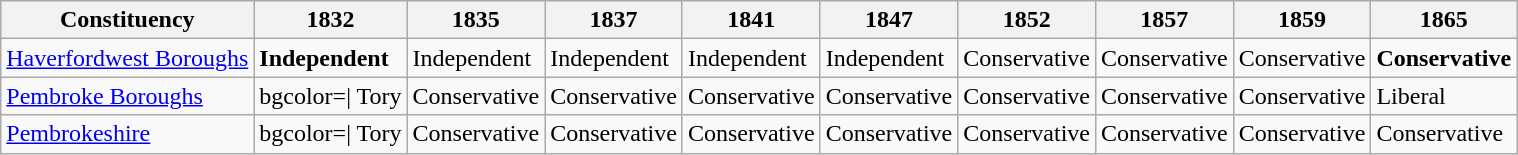<table class=wikitable sortable>
<tr>
<th>Constituency</th>
<th>1832</th>
<th>1835</th>
<th>1837</th>
<th>1841</th>
<th>1847</th>
<th>1852</th>
<th>1857</th>
<th>1859</th>
<th>1865</th>
</tr>
<tr>
<td><a href='#'>Haverfordwest Boroughs</a></td>
<td bgcolor=><strong>Independent</strong></td>
<td bgcolor=>Independent</td>
<td bgcolor=>Independent</td>
<td bgcolor=>Independent</td>
<td bgcolor=>Independent</td>
<td bgcolor=>Conservative</td>
<td bgcolor=>Conservative</td>
<td bgcolor=>Conservative</td>
<td bgcolor=><strong>Conservative</strong></td>
</tr>
<tr>
<td><a href='#'>Pembroke Boroughs</a></td>
<td bgcolor=>bgcolor=| Tory</td>
<td bgcolor=>Conservative</td>
<td bgcolor=>Conservative</td>
<td bgcolor=>Conservative</td>
<td bgcolor=>Conservative</td>
<td bgcolor=>Conservative</td>
<td bgcolor=>Conservative</td>
<td bgcolor=>Conservative</td>
<td bgcolor=>Liberal</td>
</tr>
<tr>
<td><a href='#'>Pembrokeshire</a></td>
<td bgcolor=>bgcolor=| Tory</td>
<td bgcolor=>Conservative</td>
<td bgcolor=>Conservative</td>
<td bgcolor=>Conservative</td>
<td bgcolor=>Conservative</td>
<td bgcolor=>Conservative</td>
<td bgcolor=>Conservative</td>
<td bgcolor=>Conservative</td>
<td bgcolor=>Conservative</td>
</tr>
</table>
